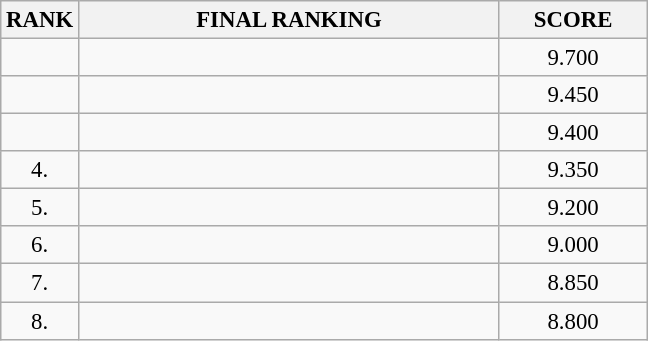<table class="wikitable" style="font-size:95%;">
<tr>
<th>RANK</th>
<th align="left" style="width: 18em">FINAL RANKING</th>
<th align="center" style="width: 6em">SCORE</th>
</tr>
<tr>
<td align="center"></td>
<td></td>
<td align="center">9.700</td>
</tr>
<tr>
<td align="center"></td>
<td></td>
<td align="center">9.450</td>
</tr>
<tr>
<td align="center"></td>
<td></td>
<td align="center">9.400</td>
</tr>
<tr>
<td align="center">4.</td>
<td></td>
<td align="center">9.350</td>
</tr>
<tr>
<td align="center">5.</td>
<td></td>
<td align="center">9.200</td>
</tr>
<tr>
<td align="center">6.</td>
<td></td>
<td align="center">9.000</td>
</tr>
<tr>
<td align="center">7.</td>
<td></td>
<td align="center">8.850</td>
</tr>
<tr>
<td align="center">8.</td>
<td></td>
<td align="center">8.800</td>
</tr>
</table>
